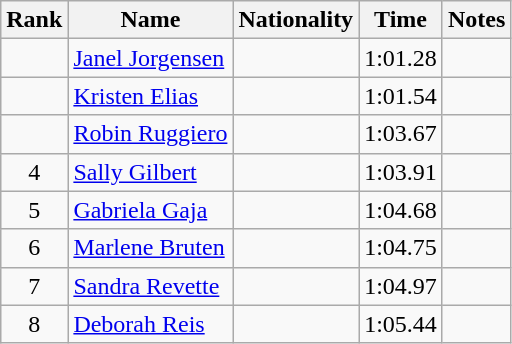<table class="wikitable sortable" style="text-align:center">
<tr>
<th>Rank</th>
<th>Name</th>
<th>Nationality</th>
<th>Time</th>
<th>Notes</th>
</tr>
<tr>
<td></td>
<td align=left><a href='#'>Janel Jorgensen</a></td>
<td align=left></td>
<td>1:01.28</td>
<td></td>
</tr>
<tr>
<td></td>
<td align=left><a href='#'>Kristen Elias</a></td>
<td align=left></td>
<td>1:01.54</td>
<td></td>
</tr>
<tr>
<td></td>
<td align=left><a href='#'>Robin Ruggiero</a></td>
<td align=left></td>
<td>1:03.67</td>
<td></td>
</tr>
<tr>
<td>4</td>
<td align=left><a href='#'>Sally Gilbert</a></td>
<td align=left></td>
<td>1:03.91</td>
<td></td>
</tr>
<tr>
<td>5</td>
<td align=left><a href='#'>Gabriela Gaja</a></td>
<td align=left></td>
<td>1:04.68</td>
<td></td>
</tr>
<tr>
<td>6</td>
<td align=left><a href='#'>Marlene Bruten</a></td>
<td align=left></td>
<td>1:04.75</td>
<td></td>
</tr>
<tr>
<td>7</td>
<td align=left><a href='#'>Sandra Revette</a></td>
<td align=left></td>
<td>1:04.97</td>
<td></td>
</tr>
<tr>
<td>8</td>
<td align=left><a href='#'>Deborah Reis</a></td>
<td align=left></td>
<td>1:05.44</td>
<td></td>
</tr>
</table>
